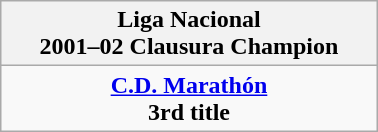<table class="wikitable" style="text-align: center; margin: 0 auto; width: 20%">
<tr>
<th>Liga Nacional<br>2001–02 Clausura Champion</th>
</tr>
<tr>
<td><strong><a href='#'>C.D. Marathón</a></strong><br><strong>3rd title</strong></td>
</tr>
</table>
